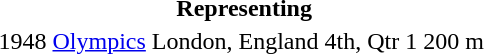<table>
<tr>
<th colspan="6">Representing </th>
</tr>
<tr>
<td>1948</td>
<td><a href='#'>Olympics</a></td>
<td>London, England</td>
<td>4th, Qtr 1</td>
<td>200 m</td>
<td><a href='#'></a></td>
</tr>
</table>
